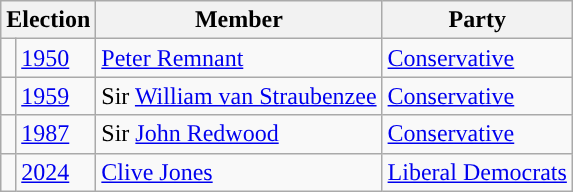<table class="wikitable">
<tr>
<th colspan="2">Election</th>
<th>Member</th>
<th>Party</th>
</tr>
<tr>
<td style="color:inherit;background-color: "></td>
<td><a href='#'>1950</a></td>
<td><a href='#'>Peter Remnant</a></td>
<td><a href='#'>Conservative</a></td>
</tr>
<tr>
<td style="color:inherit;background-color: "></td>
<td><a href='#'>1959</a></td>
<td>Sir <a href='#'>William van Straubenzee</a></td>
<td><a href='#'>Conservative</a></td>
</tr>
<tr>
<td style="color:inherit;background-color: "></td>
<td><a href='#'>1987</a></td>
<td>Sir <a href='#'>John Redwood</a></td>
<td><a href='#'>Conservative</a></td>
</tr>
<tr>
<td style="color:inherit;background-color: "></td>
<td><a href='#'>2024</a></td>
<td><a href='#'>Clive Jones</a></td>
<td><a href='#'>Liberal Democrats</a></td>
</tr>
</table>
